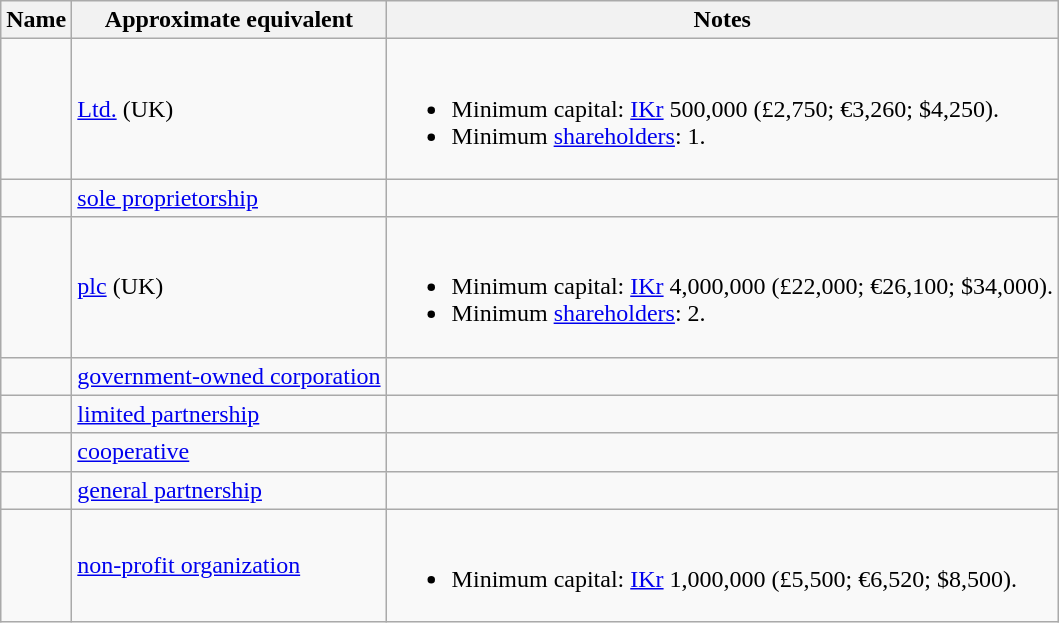<table class="wikitable">
<tr>
<th>Name</th>
<th>Approximate equivalent</th>
<th>Notes</th>
</tr>
<tr>
<td></td>
<td><a href='#'>Ltd.</a> (UK)</td>
<td><br><ul><li>Minimum capital: <a href='#'>IKr</a> 500,000 (£2,750; €3,260; $4,250).</li><li>Minimum <a href='#'>shareholders</a>: 1.</li></ul></td>
</tr>
<tr>
<td></td>
<td><a href='#'>sole proprietorship</a></td>
<td></td>
</tr>
<tr>
<td></td>
<td><a href='#'>plc</a> (UK)</td>
<td><br><ul><li>Minimum capital: <a href='#'>IKr</a> 4,000,000 (£22,000; €26,100; $34,000).</li><li>Minimum <a href='#'>shareholders</a>: 2.</li></ul></td>
</tr>
<tr>
<td></td>
<td><a href='#'>government-owned corporation</a></td>
<td></td>
</tr>
<tr>
<td></td>
<td><a href='#'>limited partnership</a></td>
<td></td>
</tr>
<tr>
<td></td>
<td><a href='#'>cooperative</a></td>
<td></td>
</tr>
<tr>
<td></td>
<td><a href='#'>general partnership</a></td>
<td></td>
</tr>
<tr>
<td></td>
<td><a href='#'>non-profit organization</a></td>
<td><br><ul><li>Minimum capital: <a href='#'>IKr</a> 1,000,000 (£5,500; €6,520; $8,500).</li></ul></td>
</tr>
</table>
